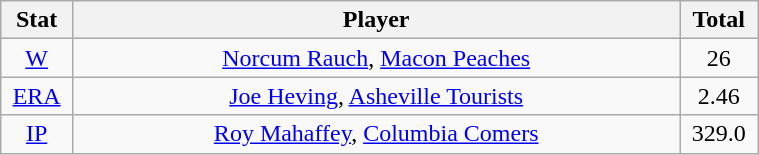<table class="wikitable" width="40%" style="text-align:center;">
<tr>
<th width="5%">Stat</th>
<th width="60%">Player</th>
<th width="5%">Total</th>
</tr>
<tr>
<td><a href='#'>W</a></td>
<td><a href='#'>Norcum Rauch</a>, <a href='#'>Macon Peaches</a></td>
<td>26</td>
</tr>
<tr>
<td><a href='#'>ERA</a></td>
<td><a href='#'>Joe Heving</a>, <a href='#'>Asheville Tourists</a></td>
<td>2.46</td>
</tr>
<tr>
<td><a href='#'>IP</a></td>
<td><a href='#'>Roy Mahaffey</a>, <a href='#'>Columbia Comers</a></td>
<td>329.0</td>
</tr>
</table>
